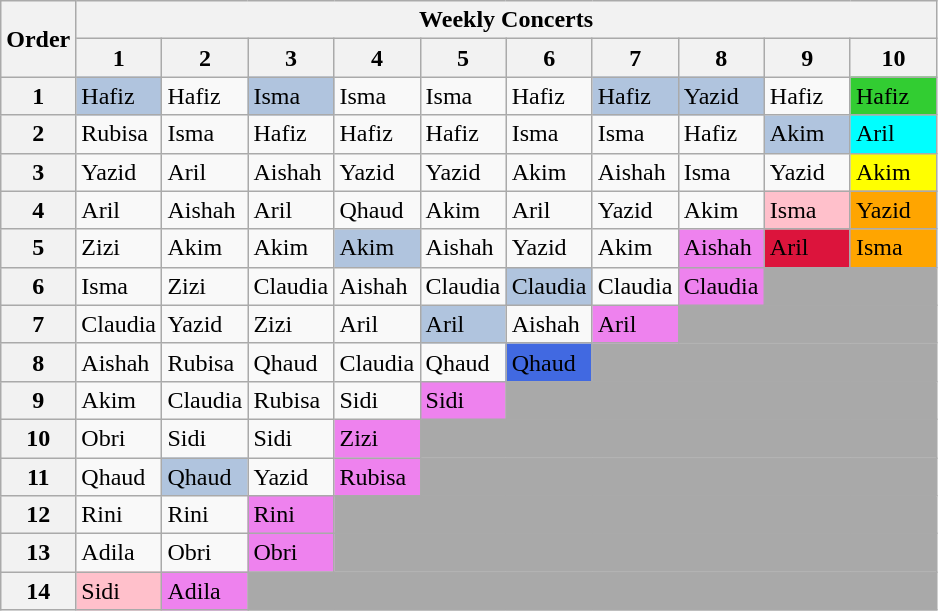<table class="wikitable">
<tr>
<th rowspan=2>Order</th>
<th colspan=14>Weekly Concerts</th>
</tr>
<tr>
<th width="50">1</th>
<th width="50">2</th>
<th width="50">3</th>
<th width="50">4</th>
<th width="50">5</th>
<th width="50">6</th>
<th width="50">7</th>
<th width="50">8</th>
<th width="50">9</th>
<th width="50">10</th>
</tr>
<tr>
<th>1</th>
<td bgcolor="lightsteelblue">Hafiz</td>
<td>Hafiz</td>
<td bgcolor="lightsteelblue">Isma</td>
<td>Isma</td>
<td>Isma</td>
<td>Hafiz</td>
<td bgcolor="lightsteelblue">Hafiz</td>
<td bgcolor="lightsteelblue">Yazid</td>
<td>Hafiz</td>
<td bgcolor="limegreen">Hafiz</td>
</tr>
<tr>
<th>2</th>
<td>Rubisa</td>
<td>Isma</td>
<td>Hafiz</td>
<td>Hafiz</td>
<td>Hafiz</td>
<td>Isma</td>
<td>Isma</td>
<td>Hafiz</td>
<td bgcolor="lightsteelblue">Akim</td>
<td bgcolor="cyan">Aril</td>
</tr>
<tr>
<th>3</th>
<td>Yazid</td>
<td>Aril</td>
<td>Aishah</td>
<td>Yazid</td>
<td>Yazid</td>
<td>Akim</td>
<td>Aishah</td>
<td>Isma</td>
<td>Yazid</td>
<td bgcolor="yellow">Akim</td>
</tr>
<tr>
<th>4</th>
<td>Aril</td>
<td>Aishah</td>
<td>Aril</td>
<td>Qhaud</td>
<td>Akim</td>
<td>Aril</td>
<td>Yazid</td>
<td>Akim</td>
<td bgcolor="pink">Isma</td>
<td bgcolor="orange">Yazid</td>
</tr>
<tr>
<th>5</th>
<td>Zizi</td>
<td>Akim</td>
<td>Akim</td>
<td bgcolor="lightsteelblue">Akim</td>
<td>Aishah</td>
<td>Yazid</td>
<td>Akim</td>
<td bgcolor="violet">Aishah</td>
<td bgcolor="crimson"><span>Aril</span></td>
<td bgcolor="orange">Isma</td>
</tr>
<tr>
<th>6</th>
<td>Isma</td>
<td>Zizi</td>
<td>Claudia</td>
<td>Aishah</td>
<td>Claudia</td>
<td bgcolor="lightsteelblue">Claudia</td>
<td>Claudia</td>
<td bgcolor="violet">Claudia</td>
<td bgcolor="darkgray" colspan=2></td>
</tr>
<tr>
<th>7</th>
<td>Claudia</td>
<td>Yazid</td>
<td>Zizi</td>
<td>Aril</td>
<td bgcolor="lightsteelblue">Aril</td>
<td>Aishah</td>
<td bgcolor="violet">Aril</td>
<td bgcolor="darkgray" colspan=5></td>
</tr>
<tr>
<th>8</th>
<td>Aishah</td>
<td>Rubisa</td>
<td>Qhaud</td>
<td>Claudia</td>
<td>Qhaud</td>
<td bgcolor="royalblue"><span>Qhaud</span></td>
<td bgcolor="darkgray" colspan=6></td>
</tr>
<tr>
<th>9</th>
<td>Akim</td>
<td>Claudia</td>
<td>Rubisa</td>
<td>Sidi</td>
<td bgcolor="violet">Sidi</td>
<td bgcolor="darkgray" colspan=7></td>
</tr>
<tr>
<th>10</th>
<td>Obri</td>
<td>Sidi</td>
<td>Sidi</td>
<td bgcolor="violet">Zizi</td>
<td bgcolor="darkgray" colspan=8></td>
</tr>
<tr>
<th>11</th>
<td>Qhaud</td>
<td bgcolor="lightsteelblue">Qhaud</td>
<td>Yazid</td>
<td bgcolor="violet">Rubisa</td>
<td bgcolor="darkgray" colspan=9></td>
</tr>
<tr>
<th>12</th>
<td>Rini</td>
<td>Rini</td>
<td bgcolor="violet">Rini</td>
<td bgcolor="darkgray" colspan=10></td>
</tr>
<tr>
<th>13</th>
<td>Adila</td>
<td>Obri</td>
<td bgcolor="violet">Obri</td>
<td bgcolor="darkgray" colspan=10></td>
</tr>
<tr>
<th>14</th>
<td bgcolor="pink">Sidi</td>
<td bgcolor="violet">Adila</td>
<td bgcolor="darkgray" colspan=10></td>
</tr>
</table>
